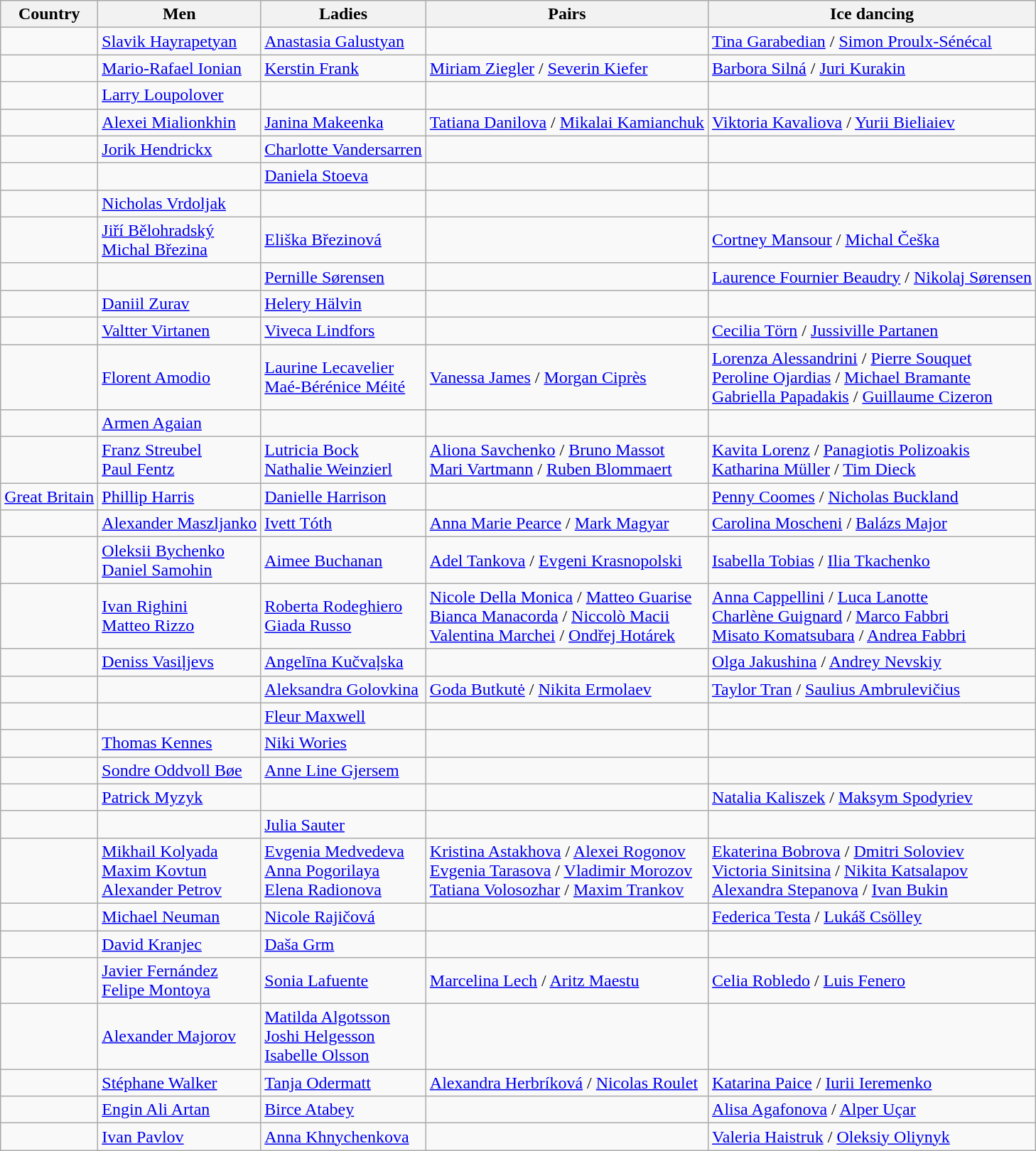<table class="wikitable">
<tr>
<th>Country</th>
<th>Men</th>
<th>Ladies</th>
<th>Pairs</th>
<th>Ice dancing</th>
</tr>
<tr>
<td></td>
<td><a href='#'>Slavik Hayrapetyan</a></td>
<td><a href='#'>Anastasia Galustyan</a></td>
<td></td>
<td><a href='#'>Tina Garabedian</a> / <a href='#'>Simon Proulx-Sénécal</a></td>
</tr>
<tr>
<td></td>
<td><a href='#'>Mario-Rafael Ionian</a></td>
<td><a href='#'>Kerstin Frank</a></td>
<td><a href='#'>Miriam Ziegler</a> / <a href='#'>Severin Kiefer</a></td>
<td><a href='#'>Barbora Silná</a> / <a href='#'>Juri Kurakin</a></td>
</tr>
<tr>
<td></td>
<td><a href='#'>Larry Loupolover</a></td>
<td></td>
<td></td>
<td></td>
</tr>
<tr>
<td></td>
<td><a href='#'>Alexei Mialionkhin</a></td>
<td><a href='#'>Janina Makeenka</a></td>
<td><a href='#'>Tatiana Danilova</a> / <a href='#'>Mikalai Kamianchuk</a></td>
<td><a href='#'>Viktoria Kavaliova</a> / <a href='#'>Yurii Bieliaiev</a></td>
</tr>
<tr>
<td></td>
<td><a href='#'>Jorik Hendrickx</a></td>
<td><a href='#'>Charlotte Vandersarren</a></td>
<td></td>
<td></td>
</tr>
<tr>
<td></td>
<td></td>
<td><a href='#'>Daniela Stoeva</a></td>
<td></td>
<td></td>
</tr>
<tr>
<td></td>
<td><a href='#'>Nicholas Vrdoljak</a></td>
<td></td>
<td></td>
<td></td>
</tr>
<tr>
<td></td>
<td><a href='#'>Jiří Bělohradský</a> <br> <a href='#'>Michal Březina</a></td>
<td><a href='#'>Eliška Březinová</a></td>
<td></td>
<td><a href='#'>Cortney Mansour</a> / <a href='#'>Michal Češka</a></td>
</tr>
<tr>
<td></td>
<td></td>
<td><a href='#'>Pernille Sørensen</a></td>
<td></td>
<td><a href='#'>Laurence Fournier Beaudry</a> / <a href='#'>Nikolaj Sørensen</a></td>
</tr>
<tr>
<td></td>
<td><a href='#'>Daniil Zurav</a></td>
<td><a href='#'>Helery Hälvin</a></td>
<td></td>
<td></td>
</tr>
<tr>
<td></td>
<td><a href='#'>Valtter Virtanen</a></td>
<td><a href='#'>Viveca Lindfors</a></td>
<td></td>
<td><a href='#'>Cecilia Törn</a> / <a href='#'>Jussiville Partanen</a></td>
</tr>
<tr>
<td></td>
<td><a href='#'>Florent Amodio</a></td>
<td><a href='#'>Laurine Lecavelier</a> <br> <a href='#'>Maé-Bérénice Méité</a></td>
<td><a href='#'>Vanessa James</a> / <a href='#'>Morgan Ciprès</a></td>
<td><a href='#'>Lorenza Alessandrini</a> / <a href='#'>Pierre Souquet</a> <br> <a href='#'>Peroline Ojardias</a> / <a href='#'>Michael Bramante</a> <br> <a href='#'>Gabriella Papadakis</a> / <a href='#'>Guillaume Cizeron</a></td>
</tr>
<tr>
<td></td>
<td><a href='#'>Armen Agaian</a></td>
<td></td>
<td></td>
<td></td>
</tr>
<tr>
<td></td>
<td><a href='#'>Franz Streubel</a> <br> <a href='#'>Paul Fentz</a></td>
<td><a href='#'>Lutricia Bock</a> <br> <a href='#'>Nathalie Weinzierl</a></td>
<td><a href='#'>Aliona Savchenko</a> / <a href='#'>Bruno Massot</a> <br> <a href='#'>Mari Vartmann</a> / <a href='#'>Ruben Blommaert</a></td>
<td><a href='#'>Kavita Lorenz</a> / <a href='#'>Panagiotis Polizoakis</a> <br> <a href='#'>Katharina Müller</a> / <a href='#'>Tim Dieck</a></td>
</tr>
<tr>
<td> <a href='#'>Great Britain</a></td>
<td><a href='#'>Phillip Harris</a></td>
<td><a href='#'>Danielle Harrison</a></td>
<td></td>
<td><a href='#'>Penny Coomes</a> / <a href='#'>Nicholas Buckland</a></td>
</tr>
<tr>
<td></td>
<td><a href='#'>Alexander Maszljanko</a></td>
<td><a href='#'>Ivett Tóth</a></td>
<td><a href='#'>Anna Marie Pearce</a> / <a href='#'>Mark Magyar</a></td>
<td><a href='#'>Carolina Moscheni</a> / <a href='#'>Balázs Major</a></td>
</tr>
<tr>
<td></td>
<td><a href='#'>Oleksii Bychenko</a> <br> <a href='#'>Daniel Samohin</a></td>
<td><a href='#'>Aimee Buchanan</a></td>
<td><a href='#'>Adel Tankova</a> / <a href='#'>Evgeni Krasnopolski</a></td>
<td><a href='#'>Isabella Tobias</a> / <a href='#'>Ilia Tkachenko</a></td>
</tr>
<tr>
<td></td>
<td><a href='#'>Ivan Righini</a> <br> <a href='#'>Matteo Rizzo</a></td>
<td><a href='#'>Roberta Rodeghiero</a> <br> <a href='#'>Giada Russo</a></td>
<td><a href='#'>Nicole Della Monica</a> / <a href='#'>Matteo Guarise</a> <br> <a href='#'>Bianca Manacorda</a> / <a href='#'>Niccolò Macii</a> <br> <a href='#'>Valentina Marchei</a> / <a href='#'>Ondřej Hotárek</a></td>
<td><a href='#'>Anna Cappellini</a> / <a href='#'>Luca Lanotte</a> <br> <a href='#'>Charlène Guignard</a> / <a href='#'>Marco Fabbri</a> <br> <a href='#'>Misato Komatsubara</a> / <a href='#'>Andrea Fabbri</a></td>
</tr>
<tr>
<td></td>
<td><a href='#'>Deniss Vasiļjevs</a></td>
<td><a href='#'>Angelīna Kučvaļska</a></td>
<td></td>
<td><a href='#'>Olga Jakushina</a> / <a href='#'>Andrey Nevskiy</a></td>
</tr>
<tr>
<td></td>
<td></td>
<td><a href='#'>Aleksandra Golovkina</a></td>
<td><a href='#'>Goda Butkutė</a> / <a href='#'>Nikita Ermolaev</a></td>
<td><a href='#'>Taylor Tran</a> / <a href='#'>Saulius Ambrulevičius</a></td>
</tr>
<tr>
<td></td>
<td></td>
<td><a href='#'>Fleur Maxwell</a></td>
<td></td>
<td></td>
</tr>
<tr>
<td></td>
<td><a href='#'>Thomas Kennes</a></td>
<td><a href='#'>Niki Wories</a></td>
<td></td>
<td></td>
</tr>
<tr>
<td></td>
<td><a href='#'>Sondre Oddvoll Bøe</a></td>
<td><a href='#'>Anne Line Gjersem</a></td>
<td></td>
<td></td>
</tr>
<tr>
<td></td>
<td><a href='#'>Patrick Myzyk</a></td>
<td></td>
<td></td>
<td><a href='#'>Natalia Kaliszek</a> / <a href='#'>Maksym Spodyriev</a></td>
</tr>
<tr>
<td></td>
<td></td>
<td><a href='#'>Julia Sauter</a></td>
<td></td>
<td></td>
</tr>
<tr>
<td></td>
<td><a href='#'>Mikhail Kolyada</a> <br> <a href='#'>Maxim Kovtun</a> <br> <a href='#'>Alexander Petrov</a></td>
<td><a href='#'>Evgenia Medvedeva</a> <br> <a href='#'>Anna Pogorilaya</a> <br> <a href='#'>Elena Radionova</a></td>
<td><a href='#'>Kristina Astakhova</a> / <a href='#'>Alexei Rogonov</a> <br> <a href='#'>Evgenia Tarasova</a> / <a href='#'>Vladimir Morozov</a> <br> <a href='#'>Tatiana Volosozhar</a> / <a href='#'>Maxim Trankov</a></td>
<td><a href='#'>Ekaterina Bobrova</a> / <a href='#'>Dmitri Soloviev</a> <br> <a href='#'>Victoria Sinitsina</a> / <a href='#'>Nikita Katsalapov</a> <br> <a href='#'>Alexandra Stepanova</a> / <a href='#'>Ivan Bukin</a></td>
</tr>
<tr>
<td></td>
<td><a href='#'>Michael Neuman</a></td>
<td><a href='#'>Nicole Rajičová</a></td>
<td></td>
<td><a href='#'>Federica Testa</a> / <a href='#'>Lukáš Csölley</a></td>
</tr>
<tr>
<td></td>
<td><a href='#'>David Kranjec</a></td>
<td><a href='#'>Daša Grm</a></td>
<td></td>
<td></td>
</tr>
<tr>
<td></td>
<td><a href='#'>Javier Fernández</a> <br> <a href='#'>Felipe Montoya</a></td>
<td><a href='#'>Sonia Lafuente</a></td>
<td><a href='#'>Marcelina Lech</a> / <a href='#'>Aritz Maestu</a></td>
<td><a href='#'>Celia Robledo</a> / <a href='#'>Luis Fenero</a></td>
</tr>
<tr>
<td></td>
<td><a href='#'>Alexander Majorov</a></td>
<td><a href='#'>Matilda Algotsson</a> <br> <a href='#'>Joshi Helgesson</a> <br> <a href='#'>Isabelle Olsson</a></td>
<td></td>
<td></td>
</tr>
<tr>
<td></td>
<td><a href='#'>Stéphane Walker</a></td>
<td><a href='#'>Tanja Odermatt</a></td>
<td><a href='#'>Alexandra Herbríková</a> / <a href='#'>Nicolas Roulet</a></td>
<td><a href='#'>Katarina Paice</a> / <a href='#'>Iurii Ieremenko</a></td>
</tr>
<tr>
<td></td>
<td><a href='#'>Engin Ali Artan</a></td>
<td><a href='#'>Birce Atabey</a></td>
<td></td>
<td><a href='#'>Alisa Agafonova</a> / <a href='#'>Alper Uçar</a></td>
</tr>
<tr>
<td></td>
<td><a href='#'>Ivan Pavlov</a></td>
<td><a href='#'>Anna Khnychenkova</a></td>
<td></td>
<td><a href='#'>Valeria Haistruk</a> / <a href='#'>Oleksiy Oliynyk</a></td>
</tr>
</table>
